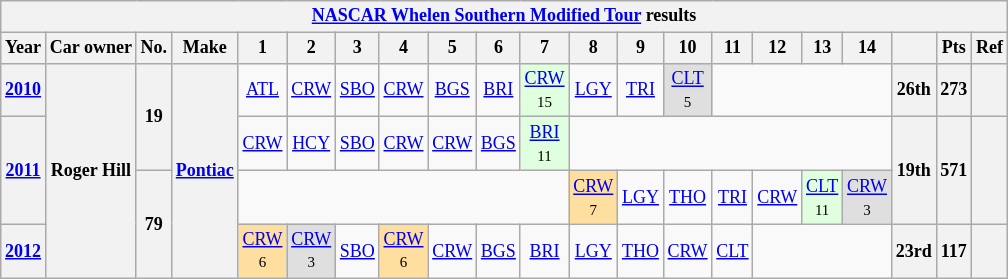<table class="wikitable" style="text-align:center; font-size:75%">
<tr>
<th colspan=23><a href='#'>NASCAR Whelen Southern Modified Tour</a> results</th>
</tr>
<tr>
<th>Year</th>
<th>Car owner</th>
<th>No.</th>
<th>Make</th>
<th>1</th>
<th>2</th>
<th>3</th>
<th>4</th>
<th>5</th>
<th>6</th>
<th>7</th>
<th>8</th>
<th>9</th>
<th>10</th>
<th>11</th>
<th>12</th>
<th>13</th>
<th>14</th>
<th></th>
<th>Pts</th>
<th>Ref</th>
</tr>
<tr>
<th><a href='#'>2010</a></th>
<th rowspan=4>Roger Hill</th>
<th rowspan=2>19</th>
<th rowspan=4><a href='#'>Pontiac</a></th>
<td><a href='#'>ATL</a></td>
<td><a href='#'>CRW</a></td>
<td><a href='#'>SBO</a></td>
<td><a href='#'>CRW</a></td>
<td><a href='#'>BGS</a></td>
<td><a href='#'>BRI</a></td>
<td style="background:#DFFFDF;"><a href='#'>CRW</a><br><small>15</small></td>
<td><a href='#'>LGY</a></td>
<td><a href='#'>TRI</a></td>
<td style="background:#DFDFDF;"><a href='#'>CLT</a><br><small>5</small></td>
<td colspan=4></td>
<th>26th</th>
<th>273</th>
<th></th>
</tr>
<tr>
<th rowspan=2><a href='#'>2011</a></th>
<td><a href='#'>CRW</a></td>
<td><a href='#'>HCY</a></td>
<td><a href='#'>SBO</a></td>
<td><a href='#'>CRW</a></td>
<td><a href='#'>CRW</a></td>
<td><a href='#'>BGS</a></td>
<td style="background:#DFFFDF;"><a href='#'>BRI</a><br><small>11</small></td>
<td colspan=7></td>
<th rowspan=2>19th</th>
<th rowspan=2>571</th>
<th rowspan=2></th>
</tr>
<tr>
<th rowspan=2>79</th>
<td colspan=7></td>
<td style="background:#FFDF9F;"><a href='#'>CRW</a><br><small>7</small></td>
<td><a href='#'>LGY</a></td>
<td><a href='#'>THO</a></td>
<td><a href='#'>TRI</a></td>
<td><a href='#'>CRW</a></td>
<td style="background:#DFFFDF;"><a href='#'>CLT</a><br><small>11</small></td>
<td style="background:#DFDFDF;"><a href='#'>CRW</a><br><small>3</small></td>
</tr>
<tr>
<th><a href='#'>2012</a></th>
<td style="background:#FFDF9F;"><a href='#'>CRW</a><br><small>6</small></td>
<td style="background:#DFDFDF;"><a href='#'>CRW</a><br><small>3</small></td>
<td><a href='#'>SBO</a></td>
<td style="background:#FFDF9F;"><a href='#'>CRW</a><br><small>6</small></td>
<td><a href='#'>CRW</a></td>
<td><a href='#'>BGS</a></td>
<td><a href='#'>BRI</a></td>
<td><a href='#'>LGY</a></td>
<td><a href='#'>THO</a></td>
<td><a href='#'>CRW</a></td>
<td><a href='#'>CLT</a></td>
<td colspan=3></td>
<th>23rd</th>
<th>117</th>
<th></th>
</tr>
</table>
